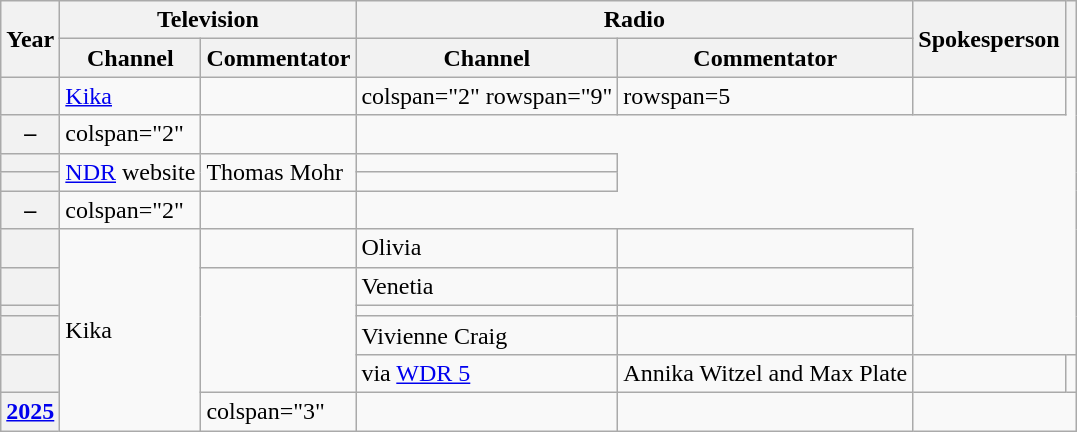<table class="sortable wikitable plainrowheaders">
<tr>
<th scope="col" rowspan="2">Year</th>
<th scope="colgroup" colspan="2">Television</th>
<th scope="colgroup" colspan="2">Radio</th>
<th scope="col" rowspan="2">Spokesperson</th>
<th scope="col" rowspan="2"></th>
</tr>
<tr>
<th scope="col">Channel</th>
<th scope="col">Commentator</th>
<th scope="col">Channel</th>
<th scope="col">Commentator</th>
</tr>
<tr>
<th scope="row"></th>
<td><a href='#'>Kika</a></td>
<td></td>
<td>colspan="2" rowspan="9" </td>
<td>rowspan=5 </td>
<td></td>
</tr>
<tr>
<th scope="row">–</th>
<td>colspan="2" </td>
<td></td>
</tr>
<tr>
<th scope="row"></th>
<td rowspan=2><a href='#'>NDR</a> website</td>
<td rowspan=2>Thomas Mohr</td>
<td></td>
</tr>
<tr>
<th scope="row"></th>
<td></td>
</tr>
<tr>
<th scope="row">–</th>
<td>colspan="2" </td>
<td></td>
</tr>
<tr>
<th scope="row"></th>
<td rowspan="6">Kika</td>
<td></td>
<td>Olivia</td>
<td></td>
</tr>
<tr>
<th scope="row"></th>
<td rowspan="4"></td>
<td>Venetia</td>
<td></td>
</tr>
<tr>
<th scope="row"></th>
<td></td>
<td></td>
</tr>
<tr>
<th scope="row"></th>
<td>Vivienne Craig</td>
<td></td>
</tr>
<tr>
<th scope="row"></th>
<td> via <a href='#'>WDR 5</a></td>
<td>Annika Witzel and Max Plate</td>
<td></td>
<td></td>
</tr>
<tr>
<th scope="row"><a href='#'>2025</a></th>
<td>colspan="3" </td>
<td></td>
<td></td>
</tr>
</table>
